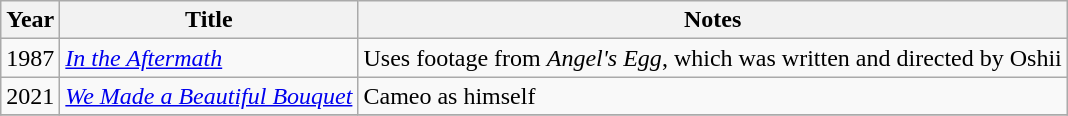<table class="wikitable">
<tr>
<th>Year</th>
<th>Title</th>
<th>Notes</th>
</tr>
<tr>
<td>1987</td>
<td><em><a href='#'>In the Aftermath</a></em></td>
<td>Uses footage from <em>Angel's Egg</em>, which was written and directed by Oshii</td>
</tr>
<tr>
<td>2021</td>
<td><em><a href='#'>We Made a Beautiful Bouquet</a></em></td>
<td>Cameo as himself</td>
</tr>
<tr>
</tr>
</table>
